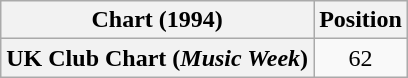<table class="wikitable plainrowheaders" style="text-align:center">
<tr>
<th>Chart (1994)</th>
<th>Position</th>
</tr>
<tr>
<th scope="row">UK Club Chart (<em>Music Week</em>)</th>
<td>62</td>
</tr>
</table>
